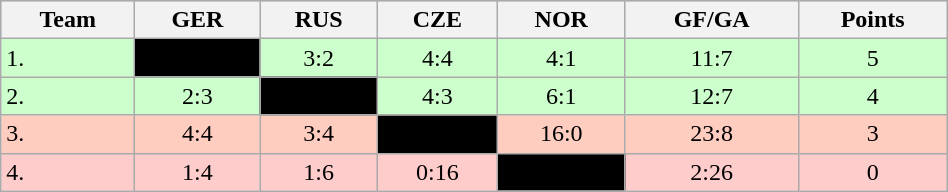<table class="wikitable" bgcolor="#EFEFFF" width="50%">
<tr bgcolor="#BCD2EE">
<th>Team</th>
<th>GER</th>
<th>RUS</th>
<th>CZE</th>
<th>NOR</th>
<th>GF/GA</th>
<th>Points</th>
</tr>
<tr bgcolor="#ccffcc" align="center">
<td align="left">1. </td>
<td style="background:#000000;"></td>
<td>3:2</td>
<td>4:4</td>
<td>4:1</td>
<td>11:7</td>
<td>5</td>
</tr>
<tr bgcolor="#ccffcc" align="center">
<td align="left">2. </td>
<td>2:3</td>
<td style="background:#000000;"></td>
<td>4:3</td>
<td>6:1</td>
<td>12:7</td>
<td>4</td>
</tr>
<tr bgcolor="#ffccc" align="center">
<td align="left">3. </td>
<td>4:4</td>
<td>3:4</td>
<td style="background:#000000;"></td>
<td>16:0</td>
<td>23:8</td>
<td>3</td>
</tr>
<tr bgcolor="#ffcccc" align="center">
<td align="left">4. </td>
<td>1:4</td>
<td>1:6</td>
<td>0:16</td>
<td style="background:#000000;"></td>
<td>2:26</td>
<td>0</td>
</tr>
</table>
